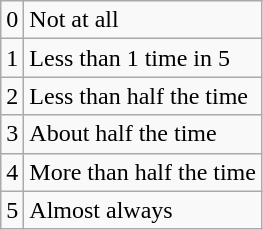<table class="wikitable">
<tr>
<td>0</td>
<td>Not at all</td>
</tr>
<tr>
<td>1</td>
<td>Less than 1 time in 5</td>
</tr>
<tr>
<td>2</td>
<td>Less than half the time</td>
</tr>
<tr>
<td>3</td>
<td>About half the time</td>
</tr>
<tr>
<td>4</td>
<td>More than half the time</td>
</tr>
<tr>
<td>5</td>
<td>Almost always</td>
</tr>
</table>
